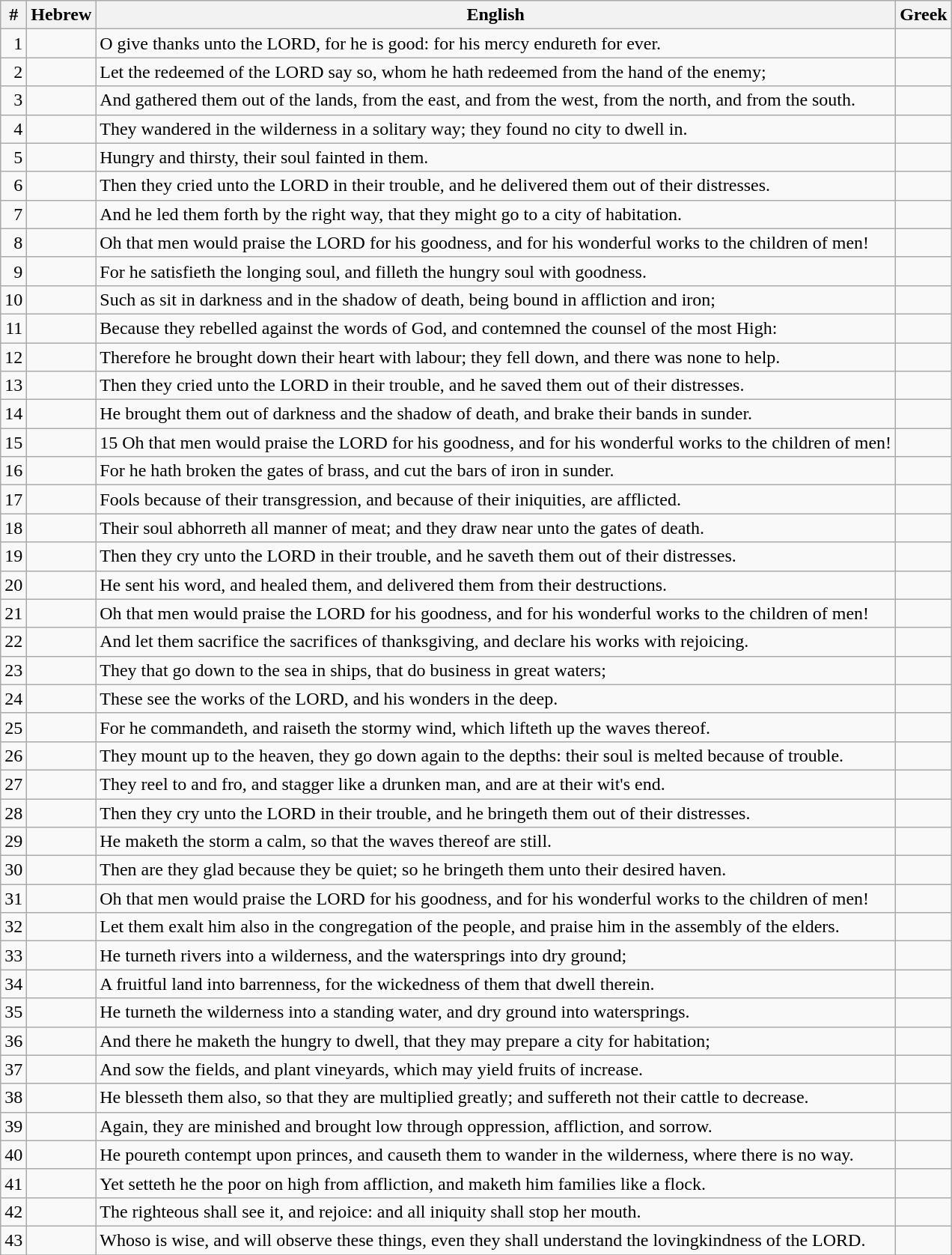<table class=wikitable>
<tr>
<th>#</th>
<th>Hebrew</th>
<th>English</th>
<th>Greek</th>
</tr>
<tr>
<td style="text-align:right">1</td>
<td style="text-align:right"></td>
<td>O give thanks unto the LORD, for he is good: for his mercy endureth for ever.</td>
<td></td>
</tr>
<tr>
<td style="text-align:right">2</td>
<td style="text-align:right"></td>
<td>Let the redeemed of the LORD say so, whom he hath redeemed from the hand of the enemy;</td>
<td></td>
</tr>
<tr>
<td style="text-align:right">3</td>
<td style="text-align:right"></td>
<td>And gathered them out of the lands, from the east, and from the west, from the north, and from the south.</td>
<td></td>
</tr>
<tr>
<td style="text-align:right">4</td>
<td style="text-align:right"></td>
<td>They wandered in the wilderness in a solitary way; they found no city to dwell in.</td>
<td></td>
</tr>
<tr>
<td style="text-align:right">5</td>
<td style="text-align:right"></td>
<td>Hungry and thirsty, their soul fainted in them.</td>
<td></td>
</tr>
<tr>
<td style="text-align:right">6</td>
<td style="text-align:right"></td>
<td>Then they cried unto the LORD in their trouble, and he delivered them out of their distresses.</td>
<td></td>
</tr>
<tr>
<td style="text-align:right">7</td>
<td style="text-align:right"></td>
<td>And he led them forth by the right way, that they might go to a city of habitation.</td>
<td></td>
</tr>
<tr>
<td style="text-align:right">8</td>
<td style="text-align:right"></td>
<td>Oh that men would praise the LORD for his goodness, and for his wonderful works to the children of men!</td>
<td></td>
</tr>
<tr>
<td style="text-align:right">9</td>
<td style="text-align:right"></td>
<td>For he satisfieth the longing soul, and filleth the hungry soul with goodness.</td>
<td></td>
</tr>
<tr>
<td style="text-align:right">10</td>
<td style="text-align:right"></td>
<td>Such as sit in darkness and in the shadow of death, being bound in affliction and iron;</td>
<td></td>
</tr>
<tr>
<td style="text-align:right">11</td>
<td style="text-align:right"></td>
<td>Because they rebelled against the words of God, and contemned the counsel of the most High:</td>
<td></td>
</tr>
<tr>
<td style="text-align:right">12</td>
<td style="text-align:right"></td>
<td>Therefore he brought down their heart with labour; they fell down, and there was none to help.</td>
<td></td>
</tr>
<tr>
<td style="text-align:right">13</td>
<td style="text-align:right"></td>
<td>Then they cried unto the LORD in their trouble, and he saved them out of their distresses.</td>
<td></td>
</tr>
<tr>
<td style="text-align:right">14</td>
<td style="text-align:right"></td>
<td>He brought them out of darkness and the shadow of death, and brake their bands in sunder.</td>
<td></td>
</tr>
<tr>
<td style="text-align:right">15</td>
<td style="text-align:right"></td>
<td>15 Oh that men would praise the LORD for his goodness, and for his wonderful works to the children of men!</td>
<td></td>
</tr>
<tr>
<td style="text-align:right">16</td>
<td style="text-align:right"></td>
<td>For he hath broken the gates of brass, and cut the bars of iron in sunder.</td>
<td></td>
</tr>
<tr>
<td style="text-align:right">17</td>
<td style="text-align:right"></td>
<td>Fools because of their transgression, and because of their iniquities, are afflicted.</td>
<td></td>
</tr>
<tr>
<td style="text-align:right">18</td>
<td style="text-align:right"></td>
<td>Their soul abhorreth all manner of meat; and they draw near unto the gates of death.</td>
<td></td>
</tr>
<tr>
<td style="text-align:right">19</td>
<td style="text-align:right"></td>
<td>Then they cry unto the LORD in their trouble, and he saveth them out of their distresses.</td>
<td></td>
</tr>
<tr>
<td style="text-align:right">20</td>
<td style="text-align:right"></td>
<td>He sent his word, and healed them, and delivered them from their destructions.</td>
<td></td>
</tr>
<tr>
<td style="text-align:right">21</td>
<td style="text-align:right"></td>
<td>Oh that men would praise the LORD for his goodness, and for his wonderful works to the children of men!</td>
<td></td>
</tr>
<tr>
<td style="text-align:right">22</td>
<td style="text-align:right"></td>
<td>And let them sacrifice the sacrifices of thanksgiving, and declare his works with rejoicing.</td>
<td></td>
</tr>
<tr>
<td style="text-align:right">23</td>
<td style="text-align:right"></td>
<td>They that go down to the sea in ships, that do business in great waters;</td>
<td></td>
</tr>
<tr>
<td style="text-align:right">24</td>
<td style="text-align:right"></td>
<td>These see the works of the LORD, and his wonders in the deep.</td>
<td></td>
</tr>
<tr>
<td style="text-align:right">25</td>
<td style="text-align:right"></td>
<td>For he commandeth, and raiseth the stormy wind, which lifteth up the waves thereof.</td>
<td></td>
</tr>
<tr>
<td style="text-align:right">26</td>
<td style="text-align:right"></td>
<td>They mount up to the heaven, they go down again to the depths: their soul is melted because of trouble.</td>
<td></td>
</tr>
<tr>
<td style="text-align:right">27</td>
<td style="text-align:right"></td>
<td>They reel to and fro, and stagger like a drunken man, and are at their wit's end.</td>
<td></td>
</tr>
<tr>
<td style="text-align:right">28</td>
<td style="text-align:right"></td>
<td>Then they cry unto the LORD in their trouble, and he bringeth them out of their distresses.</td>
<td></td>
</tr>
<tr>
<td style="text-align:right">29</td>
<td style="text-align:right"></td>
<td>He maketh the storm a calm, so that the waves thereof are still.</td>
<td></td>
</tr>
<tr>
<td style="text-align:right">30</td>
<td style="text-align:right"></td>
<td>Then are they glad because they be quiet; so he bringeth them unto their desired haven.</td>
<td></td>
</tr>
<tr>
<td style="text-align:right">31</td>
<td style="text-align:right"></td>
<td>Oh that men would praise the LORD for his goodness, and for his wonderful works to the children of men!</td>
<td></td>
</tr>
<tr>
<td style="text-align:right">32</td>
<td style="text-align:right"></td>
<td>Let them exalt him also in the congregation of the people, and praise him in the assembly of the elders.</td>
<td></td>
</tr>
<tr>
<td style="text-align:right">33</td>
<td style="text-align:right"></td>
<td>He turneth rivers into a wilderness, and the watersprings into dry ground;</td>
<td></td>
</tr>
<tr>
<td style="text-align:right">34</td>
<td style="text-align:right"></td>
<td>A fruitful land into barrenness, for the wickedness of them that dwell therein.</td>
<td></td>
</tr>
<tr>
<td style="text-align:right">35</td>
<td style="text-align:right"></td>
<td>He turneth the wilderness into a standing water, and dry ground into watersprings.</td>
<td></td>
</tr>
<tr>
<td style="text-align:right">36</td>
<td style="text-align:right"></td>
<td>And there he maketh the hungry to dwell, that they may prepare a city for habitation;</td>
<td></td>
</tr>
<tr>
<td style="text-align:right">37</td>
<td style="text-align:right"></td>
<td>And sow the fields, and plant vineyards, which may yield fruits of increase.</td>
<td></td>
</tr>
<tr>
<td style="text-align:right">38</td>
<td style="text-align:right"></td>
<td>He blesseth them also, so that they are multiplied greatly; and suffereth not their cattle to decrease.</td>
<td></td>
</tr>
<tr>
<td style="text-align:right">39</td>
<td style="text-align:right"></td>
<td>Again, they are minished and brought low through oppression, affliction, and sorrow.</td>
<td></td>
</tr>
<tr>
<td style="text-align:right">40</td>
<td style="text-align:right"></td>
<td>He poureth contempt upon princes, and causeth them to wander in the wilderness, where there is no way.</td>
<td></td>
</tr>
<tr>
<td style="text-align:right">41</td>
<td style="text-align:right"></td>
<td>Yet setteth he the poor on high from affliction, and maketh him families like a flock.</td>
<td></td>
</tr>
<tr>
<td style="text-align:right">42</td>
<td style="text-align:right"></td>
<td>The righteous shall see it, and rejoice: and all iniquity shall stop her mouth.</td>
<td></td>
</tr>
<tr>
<td style="text-align:right">43</td>
<td style="text-align:right"></td>
<td>Whoso is wise, and will observe these things, even they shall understand the lovingkindness of the LORD.</td>
<td></td>
</tr>
<tr>
</tr>
</table>
